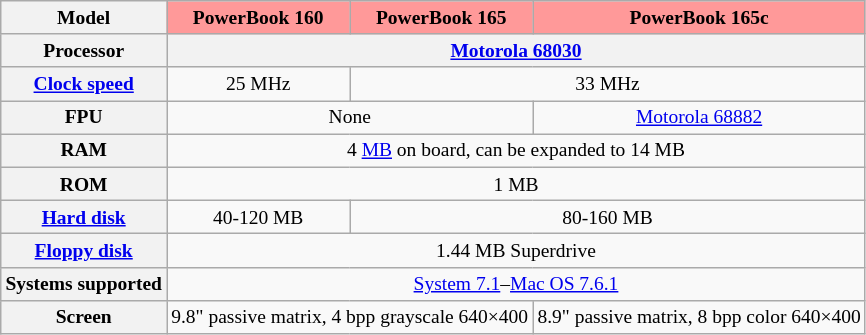<table class="wikitable mw-collapsible" style="font-size:small; text-align:center">
<tr>
<th>Model</th>
<th style="background:#FF9999">PowerBook 160</th>
<th style="background:#FF9999">PowerBook 165</th>
<th style="background:#FF9999">PowerBook 165c</th>
</tr>
<tr>
<th>Processor</th>
<th colspan=3><a href='#'>Motorola 68030</a></th>
</tr>
<tr>
<th><a href='#'>Clock speed</a></th>
<td>25 MHz</td>
<td colspan=2>33 MHz</td>
</tr>
<tr>
<th>FPU</th>
<td colspan=2>None</td>
<td><a href='#'>Motorola 68882</a></td>
</tr>
<tr>
<th>RAM</th>
<td colspan=3>4 <a href='#'>MB</a> on board, can be expanded to 14 MB</td>
</tr>
<tr>
<th>ROM</th>
<td colspan=3>1 MB</td>
</tr>
<tr>
<th><a href='#'>Hard disk</a></th>
<td>40-120 MB</td>
<td colspan=2>80-160 MB</td>
</tr>
<tr>
<th><a href='#'>Floppy disk</a></th>
<td colspan=3>1.44 MB Superdrive</td>
</tr>
<tr>
<th>Systems supported</th>
<td colspan=3><a href='#'>System 7.1</a>–<a href='#'>Mac OS 7.6.1</a></td>
</tr>
<tr>
<th>Screen</th>
<td colspan=2>9.8" passive matrix, 4 bpp grayscale 640×400</td>
<td>8.9" passive matrix, 8 bpp color 640×400</td>
</tr>
</table>
